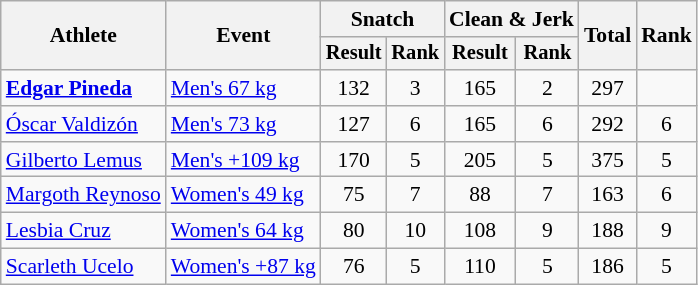<table class="wikitable" style="font-size:90%">
<tr>
<th rowspan=2>Athlete</th>
<th rowspan=2>Event</th>
<th colspan="2">Snatch</th>
<th colspan="2">Clean & Jerk</th>
<th rowspan="2">Total</th>
<th rowspan="2">Rank</th>
</tr>
<tr style="font-size:95%">
<th>Result</th>
<th>Rank</th>
<th>Result</th>
<th>Rank</th>
</tr>
<tr align=center>
<td align=left><strong><a href='#'>Edgar Pineda</a></strong></td>
<td align=left><a href='#'>Men's 67 kg</a></td>
<td>132</td>
<td>3</td>
<td>165</td>
<td>2</td>
<td>297</td>
<td></td>
</tr>
<tr align=center>
<td align=left><a href='#'>Óscar Valdizón</a></td>
<td align=left><a href='#'>Men's 73 kg</a></td>
<td>127</td>
<td>6</td>
<td>165</td>
<td>6</td>
<td>292</td>
<td>6</td>
</tr>
<tr align=center>
<td align=left><a href='#'>Gilberto Lemus</a></td>
<td align=left><a href='#'>Men's +109 kg</a></td>
<td>170</td>
<td>5</td>
<td>205</td>
<td>5</td>
<td>375</td>
<td>5</td>
</tr>
<tr align=center>
<td align=left><a href='#'>Margoth Reynoso</a></td>
<td align=left><a href='#'>Women's 49 kg</a></td>
<td>75</td>
<td>7</td>
<td>88</td>
<td>7</td>
<td>163</td>
<td>6</td>
</tr>
<tr align=center>
<td align=left><a href='#'>Lesbia Cruz</a></td>
<td align=left><a href='#'>Women's 64 kg</a></td>
<td>80</td>
<td>10</td>
<td>108</td>
<td>9</td>
<td>188</td>
<td>9</td>
</tr>
<tr align=center>
<td align=left><a href='#'>Scarleth Ucelo</a></td>
<td align=left><a href='#'>Women's +87 kg</a></td>
<td>76</td>
<td>5</td>
<td>110</td>
<td>5</td>
<td>186</td>
<td>5</td>
</tr>
</table>
